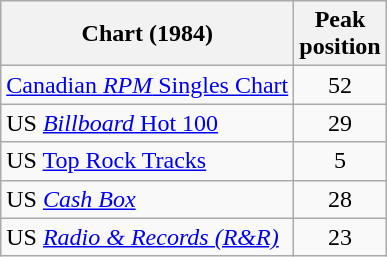<table class="wikitable sortable">
<tr>
<th>Chart (1984)</th>
<th>Peak<br>position</th>
</tr>
<tr>
<td><a href='#'>Canadian <em>RPM</em> Singles Chart</a></td>
<td align="center">52</td>
</tr>
<tr>
<td>US <a href='#'><em>Billboard</em> Hot 100</a></td>
<td align="center">29</td>
</tr>
<tr>
<td>US <a href='#'>Top Rock Tracks</a></td>
<td align="center">5</td>
</tr>
<tr>
<td>US <a href='#'><em>Cash Box</em></a></td>
<td align="center">28</td>
</tr>
<tr>
<td>US <em><a href='#'>Radio & Records (R&R)</a></em></td>
<td align="center">23</td>
</tr>
</table>
